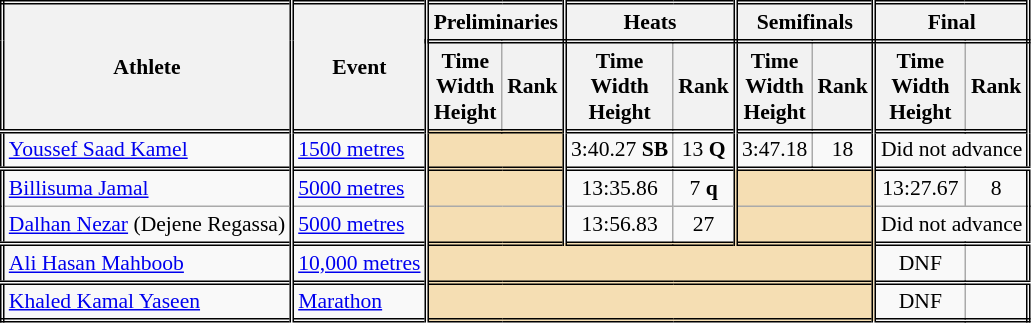<table class=wikitable style="font-size:90%; border: double;">
<tr>
<th rowspan="2" style="border-right:double">Athlete</th>
<th rowspan="2" style="border-right:double">Event</th>
<th colspan="2" style="border-right:double; border-bottom:double;">Preliminaries</th>
<th colspan="2" style="border-right:double; border-bottom:double;">Heats</th>
<th colspan="2" style="border-right:double; border-bottom:double;">Semifinals</th>
<th colspan="2" style="border-right:double; border-bottom:double;">Final</th>
</tr>
<tr>
<th>Time<br>Width<br>Height</th>
<th style="border-right:double">Rank</th>
<th>Time<br>Width<br>Height</th>
<th style="border-right:double">Rank</th>
<th>Time<br>Width<br>Height</th>
<th style="border-right:double">Rank</th>
<th>Time<br>Width<br>Height</th>
<th style="border-right:double">Rank</th>
</tr>
<tr style="border-top: double;">
<td style="border-right:double"><a href='#'>Youssef Saad Kamel</a></td>
<td style="border-right:double"><a href='#'>1500 metres</a></td>
<td style="border-right:double" colspan= 2 bgcolor="wheat"></td>
<td align=center>3:40.27 <strong>SB</strong></td>
<td align=center style="border-right:double">13 <strong>Q</strong></td>
<td align=center>3:47.18</td>
<td align=center style="border-right:double">18</td>
<td colspan="2" align=center>Did not advance</td>
</tr>
<tr style="border-top: double;">
<td style="border-right:double"><a href='#'>Billisuma Jamal</a></td>
<td style="border-right:double"><a href='#'>5000 metres</a></td>
<td style="border-right:double" colspan= 2 bgcolor="wheat"></td>
<td align=center>13:35.86</td>
<td align=center style="border-right:double">7 <strong>q</strong></td>
<td style="border-right:double" colspan= 2 bgcolor="wheat"></td>
<td align=center>13:27.67</td>
<td align=center>8</td>
</tr>
<tr>
<td style="border-right:double"><a href='#'>Dalhan Nezar</a> (Dejene Regassa)</td>
<td style="border-right:double"><a href='#'>5000 metres</a></td>
<td style="border-right:double" colspan= 2 bgcolor="wheat"></td>
<td align=center>13:56.83</td>
<td align=center style="border-right:double">27</td>
<td style="border-right:double" colspan= 2 bgcolor="wheat"></td>
<td colspan="2" align=center>Did not advance</td>
</tr>
<tr style="border-top: double;">
<td style="border-right:double"><a href='#'>Ali Hasan Mahboob</a></td>
<td style="border-right:double"><a href='#'>10,000 metres</a></td>
<td style="border-right:double" colspan= 6 bgcolor="wheat"></td>
<td align=center>DNF</td>
<td align=center></td>
</tr>
<tr style="border-top: double;">
<td style="border-right:double"><a href='#'>Khaled Kamal Yaseen</a></td>
<td style="border-right:double"><a href='#'>Marathon</a></td>
<td style="border-right:double" colspan= 6 bgcolor="wheat"></td>
<td align=center>DNF</td>
<td align=center></td>
</tr>
</table>
